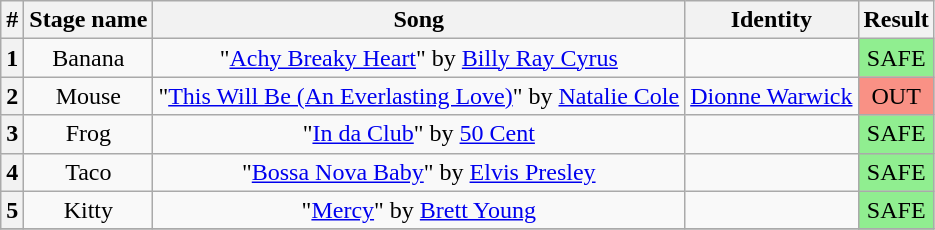<table class="wikitable plainrowheaders" style="text-align: center;">
<tr>
<th>#</th>
<th>Stage name</th>
<th>Song</th>
<th>Identity</th>
<th colspan=2>Result</th>
</tr>
<tr>
<th>1</th>
<td>Banana</td>
<td>"<a href='#'>Achy Breaky Heart</a>" by <a href='#'>Billy Ray Cyrus</a></td>
<td></td>
<td bgcolor=lightgreen>SAFE</td>
</tr>
<tr>
<th>2</th>
<td>Mouse</td>
<td>"<a href='#'>This Will Be (An Everlasting Love)</a>" by <a href='#'>Natalie Cole</a></td>
<td><a href='#'>Dionne Warwick</a></td>
<td bgcolor=#F99185>OUT</td>
</tr>
<tr>
<th>3</th>
<td>Frog</td>
<td>"<a href='#'>In da Club</a>" by <a href='#'>50 Cent</a></td>
<td></td>
<td bgcolor=lightgreen>SAFE</td>
</tr>
<tr>
<th>4</th>
<td>Taco</td>
<td>"<a href='#'>Bossa Nova Baby</a>" by <a href='#'>Elvis Presley</a></td>
<td></td>
<td bgcolor=lightgreen>SAFE</td>
</tr>
<tr>
<th>5</th>
<td>Kitty</td>
<td>"<a href='#'>Mercy</a>" by <a href='#'>Brett Young</a></td>
<td></td>
<td bgcolor=lightgreen>SAFE</td>
</tr>
<tr>
</tr>
</table>
